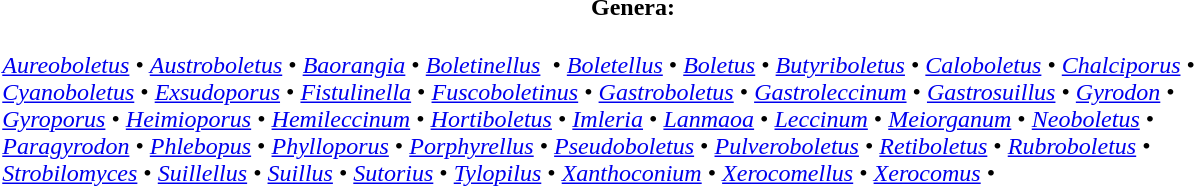<table id="toc" class="toc collapsible" style="margin:0 auto; width:55em; clear:both;">
<tr>
<th>Genera:</th>
</tr>
<tr>
<td class="wikitable nowraplinks" style="padding:0 2% 0 2%; text-align:left;"><br><a href='#'><em>Aureoboletus</em></a> •
<a href='#'><em>Austroboletus</em></a> •
<a href='#'><em>Baorangia</em></a> •
<a href='#'><em>Boletinellus</em></a>  •
<a href='#'><em>Boletellus</em></a> •
<a href='#'><em>Boletus</em></a> •
<a href='#'><em>Butyriboletus</em></a> •
<a href='#'><em>Caloboletus</em></a> •
<a href='#'><em>Chalciporus</em></a> •
<a href='#'><em>Cyanoboletus</em></a> •
<a href='#'><em>Exsudoporus</em></a> •
<a href='#'><em>Fistulinella</em></a> •
<a href='#'><em>Fuscoboletinus</em></a> •
<a href='#'><em>Gastroboletus</em></a> •
<a href='#'><em>Gastroleccinum</em></a> •
<a href='#'><em>Gastrosuillus</em></a> •
<a href='#'><em>Gyrodon</em></a> •
<a href='#'><em>Gyroporus</em></a> •
<a href='#'><em>Heimioporus</em></a> •
<a href='#'><em>Hemileccinum</em></a> •
<a href='#'><em>Hortiboletus</em></a> •
<a href='#'><em>Imleria</em></a> •
<a href='#'><em>Lanmaoa</em></a> •
<a href='#'><em>Leccinum</em></a> •
<a href='#'><em>Meiorganum</em></a> •
<a href='#'><em>Neoboletus</em></a> •
<a href='#'><em>Paragyrodon</em></a> •
<a href='#'><em>Phlebopus</em></a> •
<a href='#'><em>Phylloporus</em></a> •
<a href='#'><em>Porphyrellus</em></a> •
<a href='#'><em>Pseudoboletus</em></a> •
<a href='#'><em>Pulveroboletus</em></a> •
<a href='#'><em>Retiboletus</em></a> •
<a href='#'><em>Rubroboletus</em></a> •
<a href='#'><em>Strobilomyces</em></a> •
<a href='#'><em>Suillellus</em></a> •
<a href='#'><em>Suillus</em></a> •
<a href='#'><em>Sutorius</em></a> •
<a href='#'><em>Tylopilus</em></a> •
<a href='#'><em>Xanthoconium</em></a> •
<a href='#'><em>Xerocomellus</em></a> •
<a href='#'><em>Xerocomus</em></a> •</td>
</tr>
<tr>
</tr>
</table>
